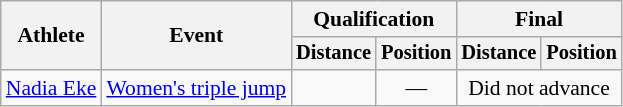<table class=wikitable style="font-size:90%">
<tr>
<th rowspan="2">Athlete</th>
<th rowspan="2">Event</th>
<th colspan="2">Qualification</th>
<th colspan="2">Final</th>
</tr>
<tr style="font-size:95%">
<th>Distance</th>
<th>Position</th>
<th>Distance</th>
<th>Position</th>
</tr>
<tr align=center>
<td align=left><a href='#'>Nadia Eke</a></td>
<td align=left><a href='#'>Women's triple jump</a></td>
<td></td>
<td>—</td>
<td colspan="2">Did not advance</td>
</tr>
</table>
